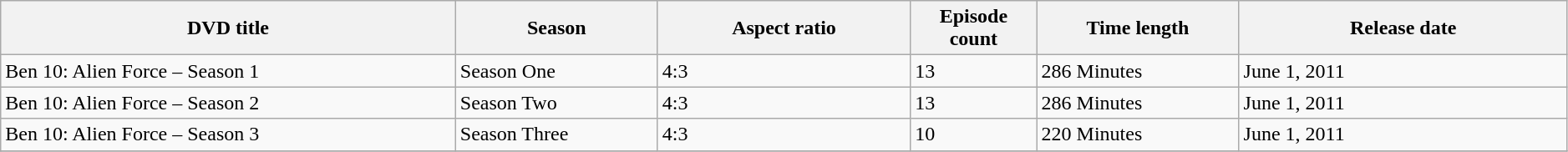<table class="wikitable" style="width:99%">
<tr>
<th width="18%">DVD title</th>
<th width="8%">Season</th>
<th width="10%">Aspect ratio</th>
<th width="5%">Episode count</th>
<th width="8%">Time length</th>
<th width="13%">Release date</th>
</tr>
<tr>
<td>Ben 10: Alien Force – Season 1</td>
<td>Season One</td>
<td>4:3</td>
<td>13 </td>
<td>286 Minutes</td>
<td>June 1, 2011 </td>
</tr>
<tr>
<td>Ben 10: Alien Force – Season 2</td>
<td>Season Two</td>
<td>4:3</td>
<td>13</td>
<td>286 Minutes</td>
<td>June 1, 2011</td>
</tr>
<tr>
<td>Ben 10: Alien Force – Season 3</td>
<td>Season Three</td>
<td>4:3</td>
<td>10</td>
<td>220 Minutes</td>
<td>June 1, 2011</td>
</tr>
<tr>
</tr>
</table>
